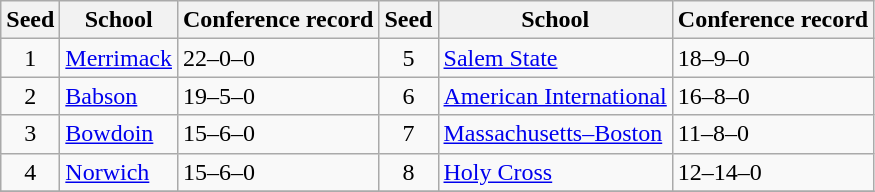<table class="wikitable">
<tr>
<th>Seed</th>
<th>School</th>
<th>Conference record</th>
<th>Seed</th>
<th>School</th>
<th>Conference record</th>
</tr>
<tr>
<td align=center>1</td>
<td><a href='#'>Merrimack</a></td>
<td>22–0–0</td>
<td align=center>5</td>
<td><a href='#'>Salem State</a></td>
<td>18–9–0</td>
</tr>
<tr>
<td align=center>2</td>
<td><a href='#'>Babson</a></td>
<td>19–5–0</td>
<td align=center>6</td>
<td><a href='#'>American International</a></td>
<td>16–8–0</td>
</tr>
<tr>
<td align=center>3</td>
<td><a href='#'>Bowdoin</a></td>
<td>15–6–0</td>
<td align=center>7</td>
<td><a href='#'>Massachusetts–Boston</a></td>
<td>11–8–0</td>
</tr>
<tr>
<td align=center>4</td>
<td><a href='#'>Norwich</a></td>
<td>15–6–0</td>
<td align=center>8</td>
<td><a href='#'>Holy Cross</a></td>
<td>12–14–0</td>
</tr>
<tr>
</tr>
</table>
